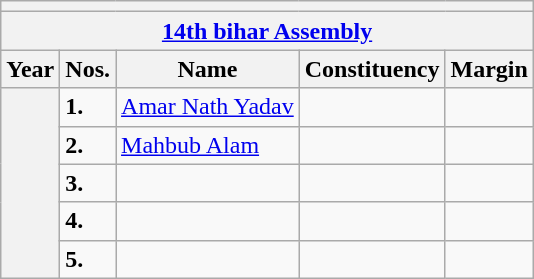<table class="wikitable sortable">
<tr>
<th colspan="5"></th>
</tr>
<tr>
<th colspan="5"><a href='#'>14th bihar Assembly</a></th>
</tr>
<tr>
<th>Year</th>
<th>Nos.</th>
<th>Name</th>
<th>Constituency</th>
<th>Margin</th>
</tr>
<tr>
<th rowspan="5"></th>
<td><strong>1.</strong></td>
<td><a href='#'>Amar Nath Yadav</a></td>
<td></td>
<td></td>
</tr>
<tr>
<td><strong>2.</strong></td>
<td><a href='#'>Mahbub Alam</a></td>
<td></td>
<td></td>
</tr>
<tr>
<td><strong>3.</strong></td>
<td></td>
<td></td>
<td></td>
</tr>
<tr>
<td><strong>4.</strong></td>
<td></td>
<td></td>
<td></td>
</tr>
<tr>
<td><strong>5.</strong></td>
<td></td>
<td></td>
<td></td>
</tr>
</table>
